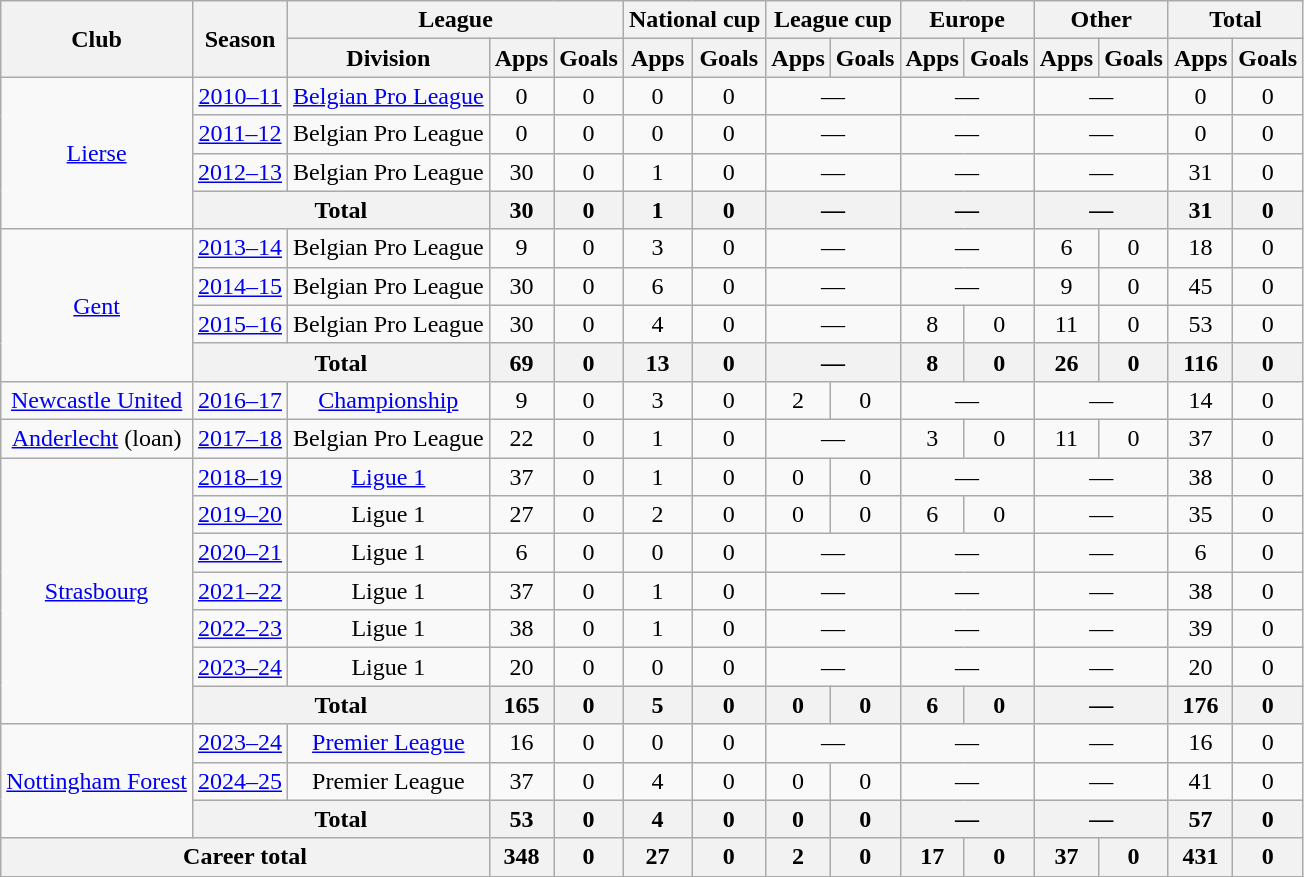<table class="wikitable" style="text-align: center;">
<tr>
<th rowspan="2">Club</th>
<th rowspan="2">Season</th>
<th colspan="3">League</th>
<th colspan="2">National cup</th>
<th colspan="2">League cup</th>
<th colspan="2">Europe</th>
<th colspan="2">Other</th>
<th colspan="2">Total</th>
</tr>
<tr>
<th>Division</th>
<th>Apps</th>
<th>Goals</th>
<th>Apps</th>
<th>Goals</th>
<th>Apps</th>
<th>Goals</th>
<th>Apps</th>
<th>Goals</th>
<th>Apps</th>
<th>Goals</th>
<th>Apps</th>
<th>Goals</th>
</tr>
<tr>
<td rowspan="4"><a href='#'>Lierse</a></td>
<td><a href='#'>2010–11</a></td>
<td><a href='#'>Belgian Pro League</a></td>
<td>0</td>
<td>0</td>
<td>0</td>
<td>0</td>
<td colspan="2">—</td>
<td colspan="2">—</td>
<td colspan="2">—</td>
<td>0</td>
<td>0</td>
</tr>
<tr>
<td><a href='#'>2011–12</a></td>
<td>Belgian Pro League</td>
<td>0</td>
<td>0</td>
<td>0</td>
<td>0</td>
<td colspan="2">—</td>
<td colspan="2">—</td>
<td colspan="2">—</td>
<td>0</td>
<td>0</td>
</tr>
<tr>
<td><a href='#'>2012–13</a></td>
<td>Belgian Pro League</td>
<td>30</td>
<td>0</td>
<td>1</td>
<td>0</td>
<td colspan="2">—</td>
<td colspan="2">—</td>
<td colspan="2">—</td>
<td>31</td>
<td>0</td>
</tr>
<tr>
<th colspan="2">Total</th>
<th>30</th>
<th>0</th>
<th>1</th>
<th>0</th>
<th colspan="2">—</th>
<th colspan="2">—</th>
<th colspan="2">—</th>
<th>31</th>
<th>0</th>
</tr>
<tr>
<td rowspan="4"><a href='#'>Gent</a></td>
<td><a href='#'>2013–14</a></td>
<td>Belgian Pro League</td>
<td>9</td>
<td>0</td>
<td>3</td>
<td>0</td>
<td colspan="2">—</td>
<td colspan="2">—</td>
<td>6</td>
<td>0</td>
<td>18</td>
<td>0</td>
</tr>
<tr>
<td><a href='#'>2014–15</a></td>
<td>Belgian Pro League</td>
<td>30</td>
<td>0</td>
<td>6</td>
<td>0</td>
<td colspan="2">—</td>
<td colspan="2">—</td>
<td>9</td>
<td>0</td>
<td>45</td>
<td>0</td>
</tr>
<tr>
<td><a href='#'>2015–16</a></td>
<td>Belgian Pro League</td>
<td>30</td>
<td>0</td>
<td>4</td>
<td>0</td>
<td colspan="2">—</td>
<td>8</td>
<td>0</td>
<td>11</td>
<td>0</td>
<td>53</td>
<td>0</td>
</tr>
<tr>
<th colspan="2">Total</th>
<th>69</th>
<th>0</th>
<th>13</th>
<th>0</th>
<th colspan="2">—</th>
<th>8</th>
<th>0</th>
<th>26</th>
<th>0</th>
<th>116</th>
<th>0</th>
</tr>
<tr>
<td><a href='#'>Newcastle United</a></td>
<td><a href='#'>2016–17</a></td>
<td><a href='#'>Championship</a></td>
<td>9</td>
<td>0</td>
<td>3</td>
<td>0</td>
<td>2</td>
<td>0</td>
<td colspan="2">—</td>
<td colspan="2">—</td>
<td>14</td>
<td>0</td>
</tr>
<tr>
<td><a href='#'>Anderlecht</a> (loan)</td>
<td><a href='#'>2017–18</a></td>
<td>Belgian Pro League</td>
<td>22</td>
<td>0</td>
<td>1</td>
<td>0</td>
<td colspan="2">—</td>
<td>3</td>
<td>0</td>
<td>11</td>
<td>0</td>
<td>37</td>
<td>0</td>
</tr>
<tr>
<td rowspan="7"><a href='#'>Strasbourg</a></td>
<td><a href='#'>2018–19</a></td>
<td><a href='#'>Ligue 1</a></td>
<td>37</td>
<td>0</td>
<td>1</td>
<td>0</td>
<td>0</td>
<td>0</td>
<td colspan="2">—</td>
<td colspan="2">—</td>
<td>38</td>
<td>0</td>
</tr>
<tr>
<td><a href='#'>2019–20</a></td>
<td>Ligue 1</td>
<td>27</td>
<td>0</td>
<td>2</td>
<td>0</td>
<td>0</td>
<td>0</td>
<td>6</td>
<td>0</td>
<td colspan="2">—</td>
<td>35</td>
<td>0</td>
</tr>
<tr>
<td><a href='#'>2020–21</a></td>
<td>Ligue 1</td>
<td>6</td>
<td>0</td>
<td>0</td>
<td>0</td>
<td colspan="2">—</td>
<td colspan="2">—</td>
<td colspan="2">—</td>
<td>6</td>
<td>0</td>
</tr>
<tr>
<td><a href='#'>2021–22</a></td>
<td>Ligue 1</td>
<td>37</td>
<td>0</td>
<td>1</td>
<td>0</td>
<td colspan="2">—</td>
<td colspan="2">—</td>
<td colspan="2">—</td>
<td>38</td>
<td>0</td>
</tr>
<tr>
<td><a href='#'>2022–23</a></td>
<td>Ligue 1</td>
<td>38</td>
<td>0</td>
<td>1</td>
<td>0</td>
<td colspan="2">—</td>
<td colspan="2">—</td>
<td colspan="2">—</td>
<td>39</td>
<td>0</td>
</tr>
<tr>
<td><a href='#'>2023–24</a></td>
<td>Ligue 1</td>
<td>20</td>
<td>0</td>
<td>0</td>
<td>0</td>
<td colspan="2">—</td>
<td colspan="2">—</td>
<td colspan="2">—</td>
<td>20</td>
<td>0</td>
</tr>
<tr>
<th colspan="2">Total</th>
<th>165</th>
<th>0</th>
<th>5</th>
<th>0</th>
<th>0</th>
<th>0</th>
<th>6</th>
<th>0</th>
<th colspan="2">—</th>
<th>176</th>
<th>0</th>
</tr>
<tr>
<td rowspan="3"><a href='#'>Nottingham Forest</a></td>
<td><a href='#'>2023–24</a></td>
<td><a href='#'>Premier League</a></td>
<td>16</td>
<td>0</td>
<td>0</td>
<td>0</td>
<td colspan="2">—</td>
<td colspan="2">—</td>
<td colspan="2">—</td>
<td>16</td>
<td>0</td>
</tr>
<tr>
<td><a href='#'>2024–25</a></td>
<td>Premier League</td>
<td>37</td>
<td>0</td>
<td>4</td>
<td>0</td>
<td>0</td>
<td>0</td>
<td colspan="2">—</td>
<td colspan="2">—</td>
<td>41</td>
<td>0</td>
</tr>
<tr>
<th colspan="2">Total</th>
<th>53</th>
<th>0</th>
<th>4</th>
<th>0</th>
<th>0</th>
<th>0</th>
<th colspan="2">—</th>
<th colspan="2">—</th>
<th>57</th>
<th>0</th>
</tr>
<tr>
<th colspan="3">Career total</th>
<th>348</th>
<th>0</th>
<th>27</th>
<th>0</th>
<th>2</th>
<th>0</th>
<th>17</th>
<th>0</th>
<th>37</th>
<th>0</th>
<th>431</th>
<th>0</th>
</tr>
</table>
